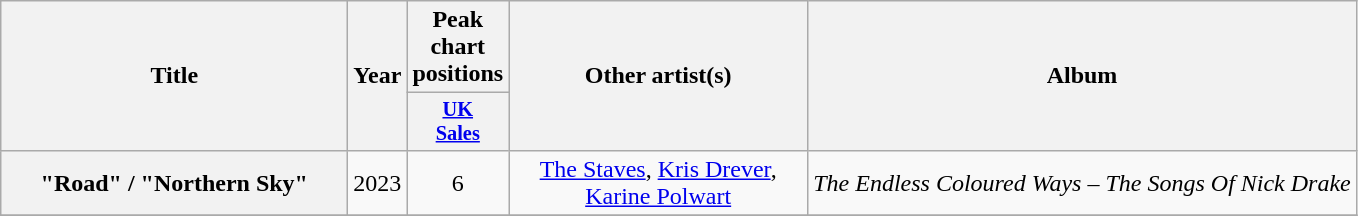<table class="wikitable plainrowheaders" style="text-align:center;">
<tr>
<th scope="col" rowspan="2" style="width:14em;">Title</th>
<th scope="col" rowspan="2" style="width:2em;">Year</th>
<th scope="col" colspan="1">Peak chart positions</th>
<th scope="col" rowspan="2" style="width:12em;">Other artist(s)</th>
<th scope="col"rowspan="2">Album</th>
</tr>
<tr>
<th scope="col" style="width:3em;font-size:85%;"><a href='#'>UK<br>Sales</a><br></th>
</tr>
<tr>
<th scope="row">"Road" / "Northern Sky"</th>
<td>2023</td>
<td>6</td>
<td><a href='#'>The Staves</a>, <a href='#'>Kris Drever</a>, <a href='#'>Karine Polwart</a></td>
<td><em>The Endless Coloured Ways – The Songs Of Nick Drake</em></td>
</tr>
<tr>
</tr>
</table>
